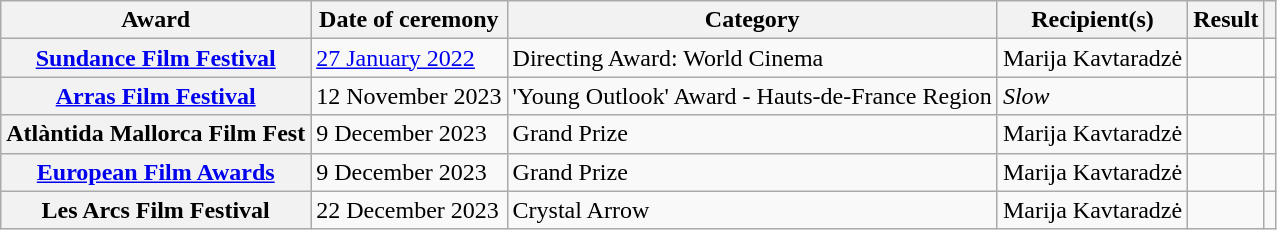<table class="wikitable sortable plainrowheaders">
<tr>
<th scope="col">Award</th>
<th scope="col">Date of ceremony</th>
<th scope="col">Category</th>
<th scope="col">Recipient(s)</th>
<th scope="col">Result</th>
<th scope="col" class="unsortable"></th>
</tr>
<tr>
<th scope="row"><a href='#'>Sundance Film Festival</a></th>
<td><a href='#'>27 January 2022</a></td>
<td>Directing Award: World Cinema</td>
<td>Marija Kavtaradzė</td>
<td></td>
<td align="center"></td>
</tr>
<tr>
<th scope="row"><a href='#'>Arras Film Festival</a></th>
<td>12 November 2023</td>
<td>'Young Outlook' Award - Hauts-de-France Region</td>
<td><em>Slow</em></td>
<td></td>
<td align="center"></td>
</tr>
<tr>
<th scope="row">Atlàntida Mallorca Film Fest</th>
<td>9 December 2023</td>
<td>Grand Prize</td>
<td>Marija Kavtaradzė</td>
<td></td>
<td align="center"></td>
</tr>
<tr>
<th scope="row"><a href='#'>European Film Awards</a></th>
<td>9 December 2023</td>
<td>Grand Prize</td>
<td>Marija Kavtaradzė</td>
<td></td>
<td align="center"></td>
</tr>
<tr>
<th scope="row">Les Arcs Film Festival</th>
<td>22 December 2023</td>
<td>Crystal Arrow</td>
<td>Marija Kavtaradzė</td>
<td></td>
<td align="center"></td>
</tr>
</table>
